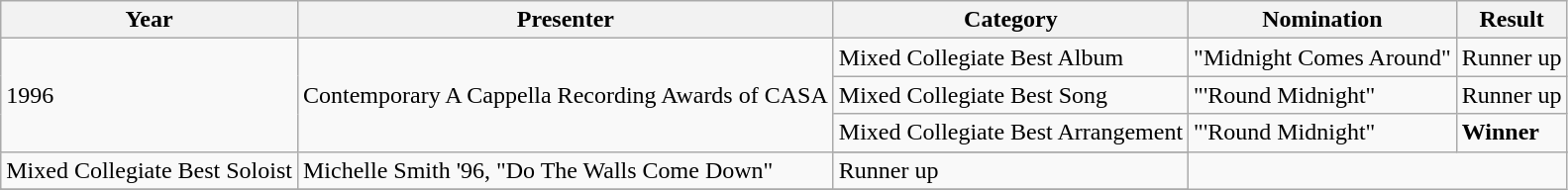<table class="wikitable">
<tr>
<th>Year</th>
<th>Presenter</th>
<th>Category</th>
<th>Nomination</th>
<th>Result</th>
</tr>
<tr>
<td rowspan="4">1996</td>
<td rowspan="4">Contemporary A Cappella Recording Awards of CASA</td>
<td>Mixed Collegiate Best Album</td>
<td>"Midnight Comes Around"</td>
<td>Runner up</td>
</tr>
<tr>
<td>Mixed Collegiate Best Song</td>
<td>"'Round Midnight"</td>
<td>Runner up</td>
</tr>
<tr>
<td>Mixed Collegiate Best Arrangement</td>
<td>"'Round Midnight"</td>
<td><strong>Winner</strong></td>
</tr>
<tr>
</tr>
<tr>
<td>Mixed Collegiate Best Soloist</td>
<td>Michelle Smith '96, "Do The Walls Come Down"</td>
<td>Runner up</td>
</tr>
<tr>
</tr>
<tr>
</tr>
</table>
